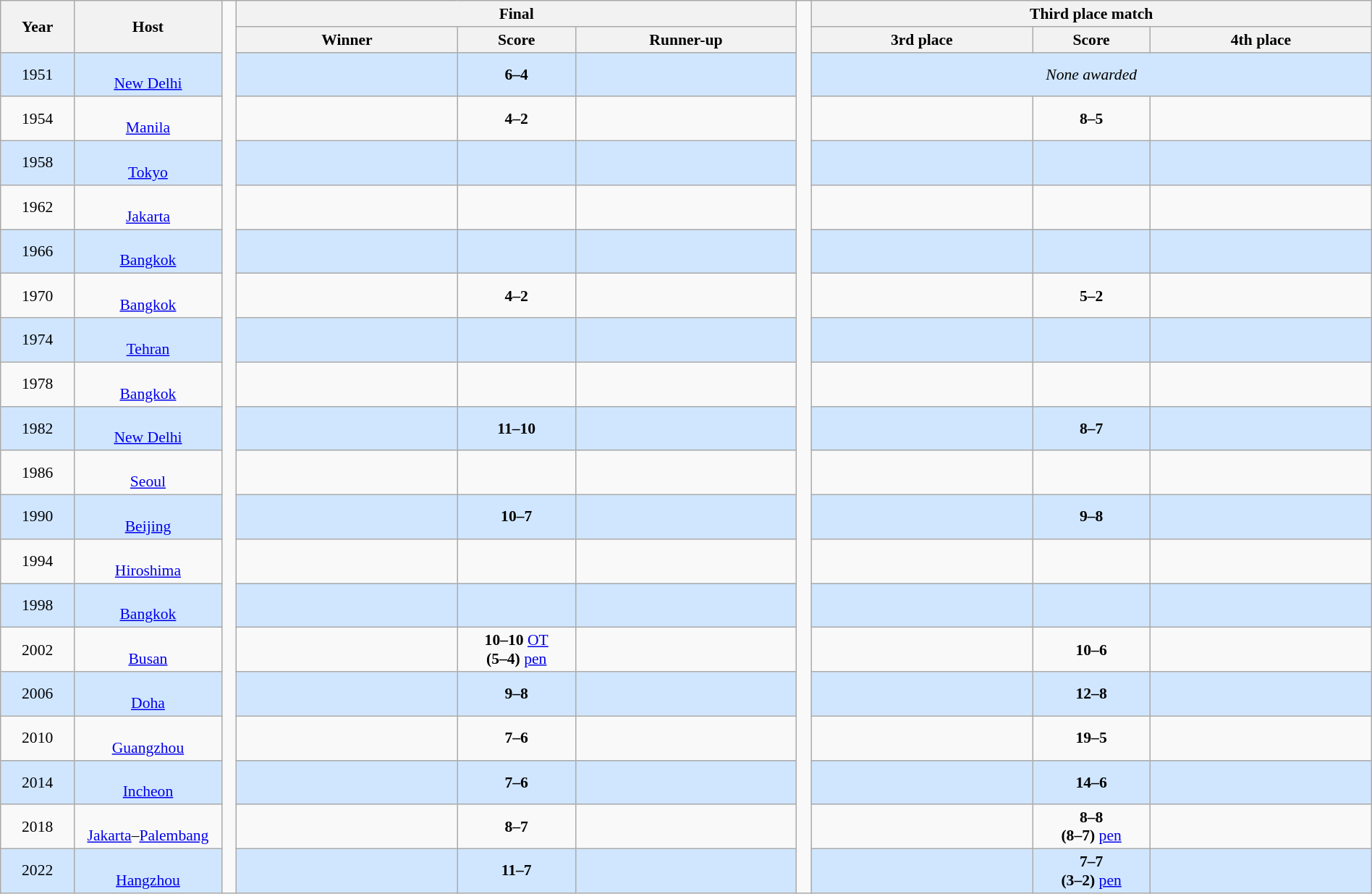<table class="wikitable" style="font-size:90%; width: 100%; text-align: center;">
<tr>
<th rowspan=2 width=5%>Year</th>
<th rowspan=2 width=10%>Host</th>
<td width=1% rowspan=21></td>
<th colspan=3>Final</th>
<td width=1% rowspan=21></td>
<th colspan=3>Third place match</th>
</tr>
<tr>
<th width=15%>Winner</th>
<th width=8%>Score</th>
<th width=15%>Runner-up</th>
<th width=15%>3rd place</th>
<th width=8%>Score</th>
<th width=15%>4th place</th>
</tr>
<tr style="background: #D0E6FF;">
<td>1951<br></td>
<td><br><a href='#'>New Delhi</a></td>
<td><strong></strong></td>
<td><strong>6–4</strong></td>
<td></td>
<td colspan=3><em>None awarded</em></td>
</tr>
<tr>
<td>1954<br></td>
<td><br><a href='#'>Manila</a></td>
<td><strong></strong></td>
<td><strong>4–2</strong></td>
<td></td>
<td></td>
<td><strong>8–5</strong></td>
<td></td>
</tr>
<tr style="background: #D0E6FF;">
<td>1958<br></td>
<td><br><a href='#'>Tokyo</a></td>
<td><strong></strong></td>
<td></td>
<td></td>
<td></td>
<td></td>
<td></td>
</tr>
<tr>
<td>1962<br></td>
<td><br><a href='#'>Jakarta</a></td>
<td><strong></strong></td>
<td></td>
<td></td>
<td></td>
<td></td>
<td></td>
</tr>
<tr style="background: #D0E6FF;">
<td>1966<br></td>
<td><br><a href='#'>Bangkok</a></td>
<td><strong></strong></td>
<td></td>
<td></td>
<td></td>
<td></td>
<td></td>
</tr>
<tr>
<td>1970<br></td>
<td><br><a href='#'>Bangkok</a></td>
<td><strong></strong></td>
<td><strong>4–2</strong></td>
<td></td>
<td></td>
<td><strong>5–2</strong></td>
<td></td>
</tr>
<tr style="background: #D0E6FF;">
<td>1974<br></td>
<td><br><a href='#'>Tehran</a></td>
<td><strong></strong></td>
<td></td>
<td></td>
<td></td>
<td></td>
<td></td>
</tr>
<tr>
<td>1978<br></td>
<td><br><a href='#'>Bangkok</a></td>
<td><strong></strong></td>
<td></td>
<td></td>
<td></td>
<td></td>
<td></td>
</tr>
<tr style="background: #D0E6FF;">
<td>1982<br></td>
<td><br><a href='#'>New Delhi</a></td>
<td><strong></strong></td>
<td><strong>11–10</strong></td>
<td></td>
<td></td>
<td><strong>8–7</strong></td>
<td></td>
</tr>
<tr>
<td>1986<br></td>
<td><br><a href='#'>Seoul</a></td>
<td><strong></strong></td>
<td></td>
<td></td>
<td></td>
<td></td>
<td></td>
</tr>
<tr style="background: #D0E6FF;">
<td>1990<br></td>
<td><br><a href='#'>Beijing</a></td>
<td><strong></strong></td>
<td><strong>10–7</strong></td>
<td></td>
<td></td>
<td><strong>9–8</strong></td>
<td></td>
</tr>
<tr>
<td>1994<br></td>
<td><br><a href='#'>Hiroshima</a></td>
<td><strong></strong></td>
<td></td>
<td></td>
<td></td>
<td></td>
<td></td>
</tr>
<tr style="background: #D0E6FF;">
<td>1998<br></td>
<td><br><a href='#'>Bangkok</a></td>
<td><strong></strong></td>
<td></td>
<td></td>
<td></td>
<td></td>
<td></td>
</tr>
<tr>
<td>2002<br></td>
<td><br><a href='#'>Busan</a></td>
<td><strong></strong></td>
<td><strong>10–10</strong> <a href='#'>OT</a><br><strong>(5–4)</strong> <a href='#'>pen</a></td>
<td></td>
<td></td>
<td><strong>10–6</strong></td>
<td></td>
</tr>
<tr style="background: #D0E6FF;">
<td>2006<br></td>
<td><br><a href='#'>Doha</a></td>
<td><strong></strong></td>
<td><strong>9–8</strong></td>
<td></td>
<td></td>
<td><strong>12–8</strong></td>
<td></td>
</tr>
<tr>
<td>2010<br></td>
<td><br><a href='#'>Guangzhou</a></td>
<td><strong></strong></td>
<td><strong>7–6</strong></td>
<td></td>
<td></td>
<td><strong>19–5</strong></td>
<td></td>
</tr>
<tr style="background: #D0E6FF;">
<td>2014<br></td>
<td><br><a href='#'>Incheon</a></td>
<td><strong></strong></td>
<td><strong>7–6</strong></td>
<td></td>
<td></td>
<td><strong>14–6</strong></td>
<td></td>
</tr>
<tr>
<td>2018<br></td>
<td><br><a href='#'>Jakarta</a>–<a href='#'>Palembang</a></td>
<td><strong></strong></td>
<td><strong>8–7</strong></td>
<td></td>
<td></td>
<td><strong>8–8</strong><br><strong>(8–7)</strong> <a href='#'>pen</a></td>
<td></td>
</tr>
<tr style="background: #D0E6FF;">
<td>2022<br></td>
<td><br><a href='#'>Hangzhou</a></td>
<td><strong></strong></td>
<td><strong>11–7</strong></td>
<td></td>
<td></td>
<td><strong>7–7</strong><br><strong>(3–2)</strong> <a href='#'>pen</a></td>
<td></td>
</tr>
</table>
